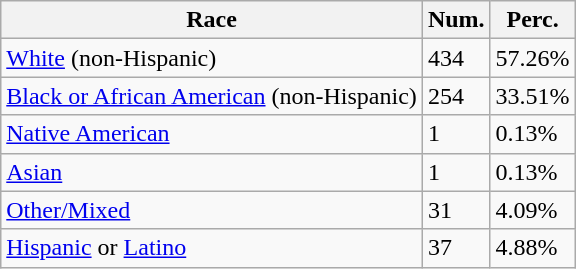<table class="wikitable">
<tr>
<th>Race</th>
<th>Num.</th>
<th>Perc.</th>
</tr>
<tr>
<td><a href='#'>White</a> (non-Hispanic)</td>
<td>434</td>
<td>57.26%</td>
</tr>
<tr>
<td><a href='#'>Black or African American</a> (non-Hispanic)</td>
<td>254</td>
<td>33.51%</td>
</tr>
<tr>
<td><a href='#'>Native American</a></td>
<td>1</td>
<td>0.13%</td>
</tr>
<tr>
<td><a href='#'>Asian</a></td>
<td>1</td>
<td>0.13%</td>
</tr>
<tr>
<td><a href='#'>Other/Mixed</a></td>
<td>31</td>
<td>4.09%</td>
</tr>
<tr>
<td><a href='#'>Hispanic</a> or <a href='#'>Latino</a></td>
<td>37</td>
<td>4.88%</td>
</tr>
</table>
